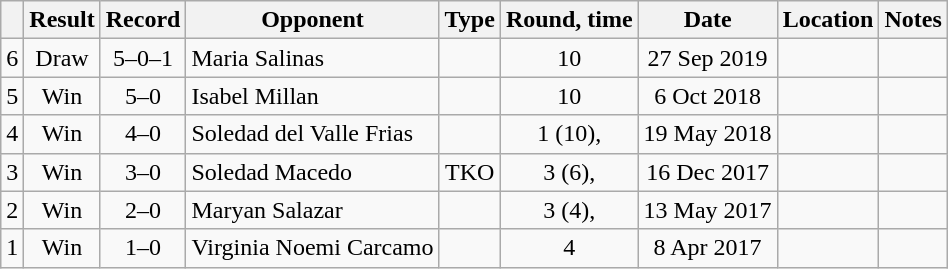<table class="wikitable" style="text-align:center">
<tr>
<th></th>
<th>Result</th>
<th>Record</th>
<th>Opponent</th>
<th>Type</th>
<th>Round, time</th>
<th>Date</th>
<th>Location</th>
<th>Notes</th>
</tr>
<tr>
<td>6</td>
<td>Draw</td>
<td>5–0–1</td>
<td style="text-align:left;">Maria Salinas</td>
<td></td>
<td>10</td>
<td>27 Sep 2019</td>
<td style="text-align:left;"></td>
<td style="text-align:left;"></td>
</tr>
<tr>
<td>5</td>
<td>Win</td>
<td>5–0</td>
<td style="text-align:left;">Isabel Millan</td>
<td></td>
<td>10</td>
<td>6 Oct 2018</td>
<td style="text-align:left;"></td>
<td style="text-align:left;"></td>
</tr>
<tr>
<td>4</td>
<td>Win</td>
<td>4–0</td>
<td style="text-align:left;">Soledad del Valle Frias</td>
<td></td>
<td>1 (10), </td>
<td>19 May 2018</td>
<td style="text-align:left;"></td>
<td></td>
</tr>
<tr>
<td>3</td>
<td>Win</td>
<td>3–0</td>
<td style="text-align:left;">Soledad Macedo</td>
<td>TKO</td>
<td>3 (6), </td>
<td>16 Dec 2017</td>
<td style="text-align:left;"></td>
<td></td>
</tr>
<tr>
<td>2</td>
<td>Win</td>
<td>2–0</td>
<td style="text-align:left;">Maryan Salazar</td>
<td></td>
<td>3 (4), </td>
<td>13 May 2017</td>
<td style="text-align:left;"></td>
<td></td>
</tr>
<tr>
<td>1</td>
<td>Win</td>
<td>1–0</td>
<td style="text-align:left;">Virginia Noemi Carcamo</td>
<td></td>
<td>4</td>
<td>8 Apr 2017</td>
<td style="text-align:left;"></td>
<td></td>
</tr>
</table>
